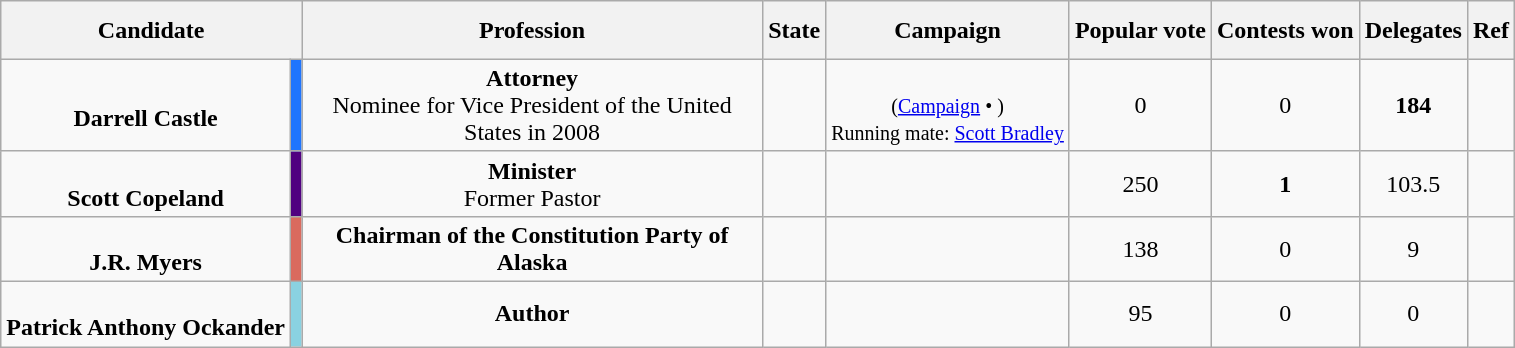<table class="wikitable sortable" style="text-align:center;">
<tr>
<th colspan="2" style="padding:10px; width:120px; ">Candidate</th>
<th style="width:300px;"  class="unsortable">Profession</th>
<th>State</th>
<th class="unsortable">Campaign</th>
<th>Popular vote</th>
<th>Contests won</th>
<th>Delegates</th>
<th class="unsortable">Ref</th>
</tr>
<tr>
<td data-sort-value="Darrell, Castle"><br><strong>Darrell Castle</strong></td>
<td style="background:#1F75FE;"></td>
<td><strong>Attorney</strong><br> Nominee for Vice President of the United States in 2008</td>
<td></td>
<td><br><small>(<a href='#'>Campaign</a> • )<br>Running mate: <a href='#'>Scott Bradley</a></small></td>
<td data-sort-value="0">0</td>
<td>0</td>
<td><strong>184</strong></td>
<td></td>
</tr>
<tr>
<td data-sort-value="Copeland, Scott"><br><strong>Scott Copeland</strong></td>
<td style="background:#500080;"></td>
<td><strong>Minister</strong><br>Former Pastor</td>
<td></td>
<td></td>
<td data-sort-value="250">250</td>
<td><strong>1</strong></td>
<td>103.5</td>
<td></td>
</tr>
<tr>
<td data-sort-value="Myers, J.R."><br><strong>J.R. Myers</strong></td>
<td style="background:#DA6A5E;"></td>
<td><strong>Chairman of the Constitution Party of Alaska</strong></td>
<td></td>
<td></td>
<td data-sort-value="138">138</td>
<td>0</td>
<td>9</td>
<td></td>
</tr>
<tr>
<td data-sort-value="Ockander, Patrick Anthony"><br><strong>Patrick Anthony Ockander</strong></td>
<td style="background:#8AD2E1;"></td>
<td><strong>Author</strong></td>
<td></td>
<td></td>
<td data-sort-value="95">95</td>
<td>0</td>
<td>0</td>
<td></td>
</tr>
</table>
